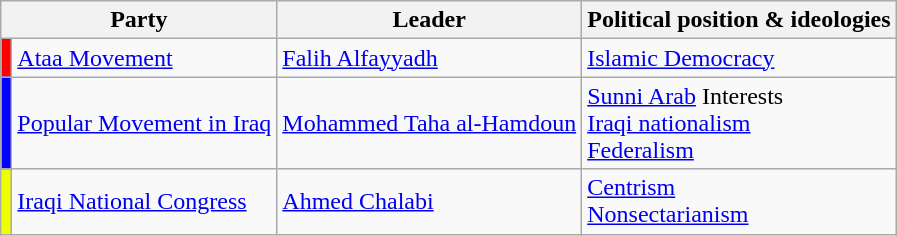<table class="wikitable">
<tr>
<th colspan=2>Party</th>
<th>Leader</th>
<th>Political position & ideologies</th>
</tr>
<tr>
<td bgcolor=red></td>
<td><a href='#'>Ataa Movement</a></td>
<td><a href='#'>Falih Alfayyadh</a></td>
<td><a href='#'>Islamic Democracy</a></td>
</tr>
<tr>
<td bgcolor=blue></td>
<td><a href='#'>Popular Movement in Iraq</a></td>
<td><a href='#'>Mohammed Taha al-Hamdoun</a></td>
<td><a href='#'>Sunni Arab</a> Interests<br><a href='#'>Iraqi nationalism</a><br><a href='#'>Federalism</a></td>
</tr>
<tr>
<td bgcolor=#EEFF00></td>
<td><a href='#'>Iraqi National Congress</a></td>
<td><a href='#'>Ahmed Chalabi</a></td>
<td><a href='#'>Centrism</a><br><a href='#'>Nonsectarianism</a></td>
</tr>
</table>
